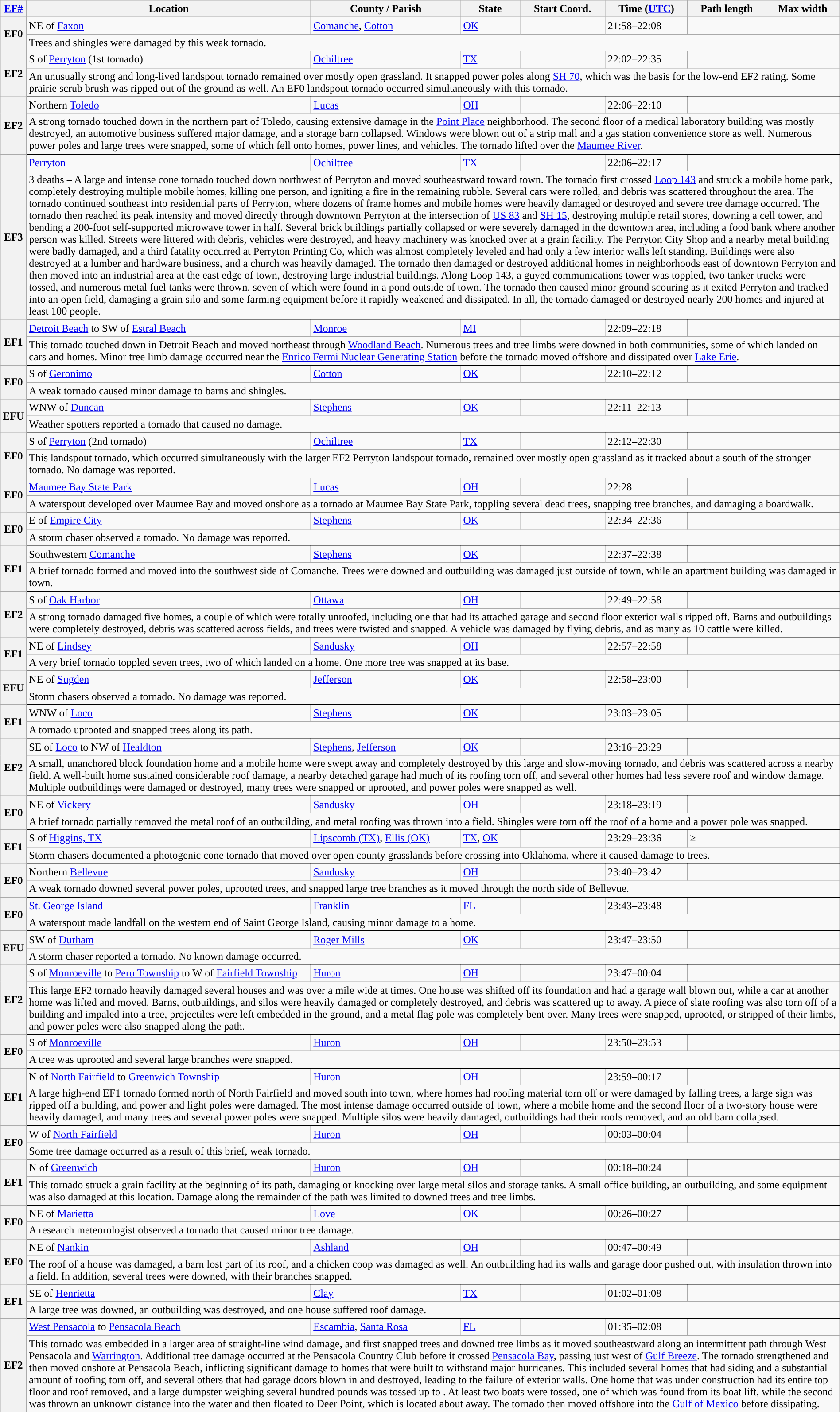<table class="wikitable sortable" style="width:100%;">
<tr>
<th scope="col" width="2%" align="center"><a href='#'>EF#</a></th>
<th scope="col" align="center" class="unsortable">Location</th>
<th scope="col" align="center" class="unsortable">County / Parish</th>
<th scope="col" align="center">State</th>
<th scope="col" align="center">Start Coord.</th>
<th scope="col" align="center">Time (<a href='#'>UTC</a>)</th>
<th scope="col" align="center">Path length</th>
<th scope="col" align="center">Max width</th>
</tr>
<tr>
<th scope="row" rowspan="2" style="background-color:#">EF0</th>
<td>NE of <a href='#'>Faxon</a></td>
<td><a href='#'>Comanche</a>, <a href='#'>Cotton</a></td>
<td><a href='#'>OK</a></td>
<td></td>
<td>21:58–22:08</td>
<td></td>
<td></td>
</tr>
<tr class="expand-child">
<td colspan="8" style=" border-bottom: 1px solid black;">Trees and shingles were damaged by this weak tornado.</td>
</tr>
<tr>
<th scope="row" rowspan="2" style="background-color:#">EF2</th>
<td>S of <a href='#'>Perryton</a> (1st tornado)</td>
<td><a href='#'>Ochiltree</a></td>
<td><a href='#'>TX</a></td>
<td></td>
<td>22:02–22:35</td>
<td></td>
<td></td>
</tr>
<tr class="expand-child">
<td colspan="8" style=" border-bottom: 1px solid black;">An unusually strong and long-lived landspout tornado remained over mostly open grassland. It snapped power poles along <a href='#'>SH 70</a>, which was the basis for the low-end EF2 rating. Some prairie scrub brush was ripped out of the ground as well. An EF0 landspout tornado occurred simultaneously with this tornado.</td>
</tr>
<tr>
<th scope="row" rowspan="2" style="background-color:#">EF2</th>
<td>Northern <a href='#'>Toledo</a></td>
<td><a href='#'>Lucas</a></td>
<td><a href='#'>OH</a></td>
<td></td>
<td>22:06–22:10</td>
<td></td>
<td></td>
</tr>
<tr class="expand-child">
<td colspan="8" style=" border-bottom: 1px solid black;">A strong tornado touched down in the northern part of Toledo, causing extensive damage in the <a href='#'>Point Place</a> neighborhood. The second floor of a medical laboratory building was mostly destroyed, an automotive business suffered major damage, and a storage barn collapsed. Windows were blown out of a strip mall and a gas station convenience store as well. Numerous power poles and large trees were snapped, some of which fell onto homes, power lines, and vehicles. The tornado lifted over the <a href='#'>Maumee River</a>.</td>
</tr>
<tr>
<th scope="row" rowspan="2" style="background-color:#">EF3</th>
<td><a href='#'>Perryton</a></td>
<td><a href='#'>Ochiltree</a></td>
<td><a href='#'>TX</a></td>
<td></td>
<td>22:06–22:17</td>
<td></td>
<td></td>
</tr>
<tr class="expand-child">
<td colspan="8" style=" border-bottom: 1px solid black;">3 deaths – A large and intense cone tornado touched down northwest of Perryton and moved southeastward toward town. The tornado first crossed <a href='#'>Loop 143</a> and struck a mobile home park, completely destroying multiple mobile homes, killing one person, and igniting a fire in the remaining rubble. Several cars were rolled, and debris was scattered throughout the area. The tornado continued southeast into residential parts of Perryton, where dozens of frame homes and mobile homes were heavily damaged or destroyed and severe tree damage occurred. The tornado then reached its peak intensity and moved directly through downtown Perryton at the intersection of <a href='#'>US 83</a> and <a href='#'>SH 15</a>, destroying multiple retail stores, downing a cell tower, and bending a 200-foot self-supported microwave tower in half. Several brick buildings partially collapsed or were severely damaged in the downtown area, including a food bank where another person was killed. Streets were littered with debris, vehicles were destroyed, and heavy machinery was knocked over at a grain facility. The Perryton City Shop and a nearby metal building were badly damaged, and a third fatality occurred at Perryton Printing Co, which was almost completely leveled and had only a few interior walls left standing. Buildings were also destroyed at a lumber and hardware business, and a church was heavily damaged. The tornado then damaged or destroyed additional homes in neighborhoods east of downtown Perryton and then moved into an industrial area at the east edge of town, destroying large industrial buildings. Along Loop 143, a guyed communications tower was toppled, two tanker trucks were tossed, and numerous metal fuel tanks were thrown, seven of which were found in a pond outside of town. The tornado then caused minor ground scouring as it exited Perryton and tracked into an open field, damaging a grain silo and some farming equipment before it rapidly weakened and dissipated. In all, the tornado damaged or destroyed nearly 200 homes and injured at least 100 people.</td>
</tr>
<tr>
<th scope="row" rowspan="2" style="background-color:#">EF1</th>
<td><a href='#'>Detroit Beach</a> to SW of <a href='#'>Estral Beach</a></td>
<td><a href='#'>Monroe</a></td>
<td><a href='#'>MI</a></td>
<td></td>
<td>22:09–22:18</td>
<td></td>
<td></td>
</tr>
<tr class="expand-child">
<td colspan="8" style=" border-bottom: 1px solid black;">This tornado touched down in Detroit Beach and moved northeast through <a href='#'>Woodland Beach</a>. Numerous trees and tree limbs were downed in both communities, some of which landed on cars and homes. Minor tree limb damage occurred near the <a href='#'>Enrico Fermi Nuclear Generating Station</a> before the tornado moved offshore and dissipated over <a href='#'>Lake Erie</a>.</td>
</tr>
<tr>
<th scope="row" rowspan="2" style="background-color:#">EF0</th>
<td>S of <a href='#'>Geronimo</a></td>
<td><a href='#'>Cotton</a></td>
<td><a href='#'>OK</a></td>
<td></td>
<td>22:10–22:12</td>
<td></td>
<td></td>
</tr>
<tr class="expand-child">
<td colspan="8" style=" border-bottom: 1px solid black;">A weak tornado caused minor damage to barns and shingles.</td>
</tr>
<tr>
<th scope="row" rowspan="2" style="background-color:#">EFU</th>
<td>WNW of <a href='#'>Duncan</a></td>
<td><a href='#'>Stephens</a></td>
<td><a href='#'>OK</a></td>
<td></td>
<td>22:11–22:13</td>
<td></td>
<td></td>
</tr>
<tr class="expand-child">
<td colspan="8" style=" border-bottom: 1px solid black;">Weather spotters reported a tornado that caused no damage.</td>
</tr>
<tr>
<th scope="row" rowspan="2" style="background-color:#">EF0</th>
<td>S of <a href='#'>Perryton</a> (2nd tornado)</td>
<td><a href='#'>Ochiltree</a></td>
<td><a href='#'>TX</a></td>
<td></td>
<td>22:12–22:30</td>
<td></td>
<td></td>
</tr>
<tr class="expand-child">
<td colspan="8" style=" border-bottom: 1px solid black;">This landspout tornado, which occurred simultaneously with the larger EF2 Perryton landspout tornado, remained over mostly open grassland as it tracked about a  south of the stronger tornado. No damage was reported.</td>
</tr>
<tr>
<th scope="row" rowspan="2" style="background-color:#">EF0</th>
<td><a href='#'>Maumee Bay State Park</a></td>
<td><a href='#'>Lucas</a></td>
<td><a href='#'>OH</a></td>
<td></td>
<td>22:28</td>
<td></td>
<td></td>
</tr>
<tr class="expand-child">
<td colspan="8" style=" border-bottom: 1px solid black;">A waterspout developed over Maumee Bay and moved onshore as a tornado at Maumee Bay State Park, toppling several dead trees, snapping tree branches, and damaging a boardwalk.</td>
</tr>
<tr>
<th scope="row" rowspan="2" style="background-color:#">EF0</th>
<td>E of <a href='#'>Empire City</a></td>
<td><a href='#'>Stephens</a></td>
<td><a href='#'>OK</a></td>
<td></td>
<td>22:34–22:36</td>
<td></td>
<td></td>
</tr>
<tr class="expand-child">
<td colspan="8" style=" border-bottom: 1px solid black;">A storm chaser observed a tornado. No damage was reported.</td>
</tr>
<tr>
<th scope="row" rowspan="2" style="background-color:#">EF1</th>
<td>Southwestern <a href='#'>Comanche</a></td>
<td><a href='#'>Stephens</a></td>
<td><a href='#'>OK</a></td>
<td></td>
<td>22:37–22:38</td>
<td></td>
<td></td>
</tr>
<tr class="expand-child">
<td colspan="8" style=" border-bottom: 1px solid black;">A brief tornado formed and moved into the southwest side of Comanche. Trees were downed and outbuilding was damaged just outside of town, while an apartment building was damaged in town.</td>
</tr>
<tr>
<th scope="row" rowspan="2" style="background-color:#">EF2</th>
<td>S of <a href='#'>Oak Harbor</a></td>
<td><a href='#'>Ottawa</a></td>
<td><a href='#'>OH</a></td>
<td></td>
<td>22:49–22:58</td>
<td></td>
<td></td>
</tr>
<tr class="expand-child">
<td colspan="8" style=" border-bottom: 1px solid black;">A strong tornado damaged five homes, a couple of which were totally unroofed, including one that had its attached garage and second floor exterior walls ripped off. Barns and outbuildings were completely destroyed, debris was scattered across fields, and trees were twisted and snapped. A vehicle was damaged by flying debris, and as many as 10 cattle were killed.</td>
</tr>
<tr>
<th scope="row" rowspan="2" style="background-color:#">EF1</th>
<td>NE of <a href='#'>Lindsey</a></td>
<td><a href='#'>Sandusky</a></td>
<td><a href='#'>OH</a></td>
<td></td>
<td>22:57–22:58</td>
<td></td>
<td></td>
</tr>
<tr class="expand-child">
<td colspan="8" style=" border-bottom: 1px solid black;">A very brief tornado toppled seven trees, two of which landed on a home. One more tree was snapped at its base.</td>
</tr>
<tr>
<th scope="row" rowspan="2" style="background-color:#">EFU</th>
<td>NE of <a href='#'>Sugden</a></td>
<td><a href='#'>Jefferson</a></td>
<td><a href='#'>OK</a></td>
<td></td>
<td>22:58–23:00</td>
<td></td>
<td></td>
</tr>
<tr class="expand-child">
<td colspan="8" style=" border-bottom: 1px solid black;">Storm chasers observed a tornado. No damage was reported.</td>
</tr>
<tr>
<th scope="row" rowspan="2" style="background-color:#">EF1</th>
<td>WNW of <a href='#'>Loco</a></td>
<td><a href='#'>Stephens</a></td>
<td><a href='#'>OK</a></td>
<td></td>
<td>23:03–23:05</td>
<td></td>
<td></td>
</tr>
<tr class="expand-child">
<td colspan="8" style=" border-bottom: 1px solid black;">A tornado uprooted and snapped trees along its path.</td>
</tr>
<tr>
<th scope="row" rowspan="2" style="background-color:#">EF2</th>
<td>SE of <a href='#'>Loco</a> to NW of <a href='#'>Healdton</a></td>
<td><a href='#'>Stephens</a>, <a href='#'>Jefferson</a></td>
<td><a href='#'>OK</a></td>
<td></td>
<td>23:16–23:29</td>
<td></td>
<td></td>
</tr>
<tr class="expand-child">
<td colspan="8" style=" border-bottom: 1px solid black;">A small, unanchored block foundation home and a mobile home were swept away and completely destroyed by this large and slow-moving tornado, and debris was scattered across a nearby field. A well-built home sustained considerable roof damage, a nearby detached garage had much of its roofing torn off, and several other homes had less severe roof and window damage. Multiple outbuildings were damaged or destroyed, many trees were snapped or uprooted, and power poles were snapped as well.</td>
</tr>
<tr>
<th scope="row" rowspan="2" style="background-color:#">EF0</th>
<td>NE of <a href='#'>Vickery</a></td>
<td><a href='#'>Sandusky</a></td>
<td><a href='#'>OH</a></td>
<td></td>
<td>23:18–23:19</td>
<td></td>
<td></td>
</tr>
<tr class="expand-child">
<td colspan="8" style=" border-bottom: 1px solid black;">A brief tornado partially removed the metal roof of an outbuilding, and metal roofing was thrown into a field. Shingles were torn off the roof of a home and a power pole was snapped.</td>
</tr>
<tr>
<th scope="row" rowspan="2" style="background-color:#">EF1</th>
<td>S of <a href='#'>Higgins, TX</a></td>
<td><a href='#'>Lipscomb (TX)</a>, <a href='#'>Ellis (OK)</a></td>
<td><a href='#'>TX</a>, <a href='#'>OK</a></td>
<td></td>
<td>23:29–23:36</td>
<td>≥</td>
<td></td>
</tr>
<tr class="expand-child">
<td colspan="8" style=" border-bottom: 1px solid black;">Storm chasers documented a photogenic cone tornado that moved over open county grasslands before crossing into Oklahoma, where it caused damage to trees.</td>
</tr>
<tr>
<th scope="row" rowspan="2" style="background-color:#">EF0</th>
<td>Northern <a href='#'>Bellevue</a></td>
<td><a href='#'>Sandusky</a></td>
<td><a href='#'>OH</a></td>
<td></td>
<td>23:40–23:42</td>
<td></td>
<td></td>
</tr>
<tr class="expand-child">
<td colspan="8" style=" border-bottom: 1px solid black;">A weak tornado downed several power poles, uprooted trees, and snapped large tree branches as it moved through the north side of Bellevue.</td>
</tr>
<tr>
<th scope="row" rowspan="2" style="background-color:#">EF0</th>
<td><a href='#'>St. George Island</a></td>
<td><a href='#'>Franklin</a></td>
<td><a href='#'>FL</a></td>
<td></td>
<td>23:43–23:48</td>
<td></td>
<td></td>
</tr>
<tr class="expand-child">
<td colspan="8" style=" border-bottom: 1px solid black;">A waterspout made landfall on the western end of Saint George Island, causing minor damage to a home.</td>
</tr>
<tr>
<th scope="row" rowspan="2" style="background-color:#">EFU</th>
<td>SW of <a href='#'>Durham</a></td>
<td><a href='#'>Roger Mills</a></td>
<td><a href='#'>OK</a></td>
<td></td>
<td>23:47–23:50</td>
<td></td>
<td></td>
</tr>
<tr class="expand-child">
<td colspan="8" style=" border-bottom: 1px solid black;">A storm chaser reported a tornado. No known damage occurred.</td>
</tr>
<tr>
<th scope="row" rowspan="2" style="background-color:#">EF2</th>
<td>S of <a href='#'>Monroeville</a> to <a href='#'>Peru Township</a> to W of <a href='#'>Fairfield Township</a></td>
<td><a href='#'>Huron</a></td>
<td><a href='#'>OH</a></td>
<td></td>
<td>23:47–00:04</td>
<td></td>
<td></td>
</tr>
<tr class="expand-child">
<td colspan="8" style=" border-bottom: 1px solid black;">This large EF2 tornado heavily damaged several houses and was over a mile wide at times. One house was shifted off its foundation and had a garage wall blown out, while a car at another home was lifted and moved. Barns, outbuildings, and silos were heavily damaged or completely destroyed, and debris was scattered up to  away. A piece of slate roofing was also torn off of a building and impaled into a tree, projectiles were left embedded in the ground, and a metal flag pole was completely bent over. Many trees were snapped, uprooted, or stripped of their limbs, and power poles were also snapped along the path.</td>
</tr>
<tr>
<th scope="row" rowspan="2" style="background-color:#">EF0</th>
<td>S of <a href='#'>Monroeville</a></td>
<td><a href='#'>Huron</a></td>
<td><a href='#'>OH</a></td>
<td></td>
<td>23:50–23:53</td>
<td></td>
<td></td>
</tr>
<tr class="expand-child">
<td colspan="8" style=" border-bottom: 1px solid black;">A tree was uprooted and several large branches were snapped.</td>
</tr>
<tr>
<th scope="row" rowspan="2" style="background-color:#">EF1</th>
<td>N of <a href='#'>North Fairfield</a> to <a href='#'>Greenwich Township</a></td>
<td><a href='#'>Huron</a></td>
<td><a href='#'>OH</a></td>
<td></td>
<td>23:59–00:17</td>
<td></td>
<td></td>
</tr>
<tr class="expand-child">
<td colspan="8" style=" border-bottom: 1px solid black;">A large high-end EF1 tornado formed north of North Fairfield and moved south into town, where homes had roofing material torn off or were damaged by falling trees, a large sign was ripped off a building, and power and light poles were damaged. The most intense damage occurred outside of town, where a mobile home and the second floor of a two-story house were heavily damaged, and many trees and several power poles were snapped. Multiple silos were heavily damaged, outbuildings had their roofs removed, and an old barn collapsed.</td>
</tr>
<tr>
<th scope="row" rowspan="2" style="background-color:#">EF0</th>
<td>W of <a href='#'>North Fairfield</a></td>
<td><a href='#'>Huron</a></td>
<td><a href='#'>OH</a></td>
<td></td>
<td>00:03–00:04</td>
<td></td>
<td></td>
</tr>
<tr class="expand-child">
<td colspan="8" style=" border-bottom: 1px solid black;">Some tree damage occurred as a result of this brief, weak tornado.</td>
</tr>
<tr>
<th scope="row" rowspan="2" style="background-color:#">EF1</th>
<td>N of <a href='#'>Greenwich</a></td>
<td><a href='#'>Huron</a></td>
<td><a href='#'>OH</a></td>
<td></td>
<td>00:18–00:24</td>
<td></td>
<td></td>
</tr>
<tr class="expand-child">
<td colspan="8" style=" border-bottom: 1px solid black;">This tornado struck a grain facility at the beginning of its path, damaging or knocking over large metal silos and storage tanks. A small office building, an outbuilding, and some equipment was also damaged at this location. Damage along the remainder of the path was limited to downed trees and tree limbs.</td>
</tr>
<tr>
<th scope="row" rowspan="2" style="background-color:#">EF0</th>
<td>NE of <a href='#'>Marietta</a></td>
<td><a href='#'>Love</a></td>
<td><a href='#'>OK</a></td>
<td></td>
<td>00:26–00:27</td>
<td></td>
<td></td>
</tr>
<tr class="expand-child">
<td colspan="8" style=" border-bottom: 1px solid black;">A research meteorologist observed a tornado that caused minor tree damage.</td>
</tr>
<tr>
<th scope="row" rowspan="2" style="background-color:#">EF0</th>
<td>NE of <a href='#'>Nankin</a></td>
<td><a href='#'>Ashland</a></td>
<td><a href='#'>OH</a></td>
<td></td>
<td>00:47–00:49</td>
<td></td>
<td></td>
</tr>
<tr class="expand-child">
<td colspan="8" style=" border-bottom: 1px solid black;">The roof of a house was damaged, a barn lost part of its roof, and a chicken coop was damaged as well. An outbuilding had its walls and garage door pushed out, with insulation thrown into a field. In addition, several trees were downed, with their branches snapped.</td>
</tr>
<tr>
<th scope="row" rowspan="2" style="background-color:#">EF1</th>
<td>SE of <a href='#'>Henrietta</a></td>
<td><a href='#'>Clay</a></td>
<td><a href='#'>TX</a></td>
<td></td>
<td>01:02–01:08</td>
<td></td>
<td></td>
</tr>
<tr class="expand-child">
<td colspan="8" style=" border-bottom: 1px solid black;">A large tree was downed, an outbuilding was destroyed, and one house suffered roof damage.</td>
</tr>
<tr>
<th scope="row" rowspan="2" style="background-color:#">EF2</th>
<td><a href='#'>West Pensacola</a> to <a href='#'>Pensacola Beach</a></td>
<td><a href='#'>Escambia</a>, <a href='#'>Santa Rosa</a></td>
<td><a href='#'>FL</a></td>
<td></td>
<td>01:35–02:08</td>
<td></td>
<td></td>
</tr>
<tr class="expand-child">
<td colspan="8" style=" border-bottom: 1px solid black;">This tornado was embedded in a larger area of straight-line wind damage, and first snapped trees and downed tree limbs as it moved southeastward along an intermittent path through West Pensacola and <a href='#'>Warrington</a>. Additional tree damage occurred at the Pensacola Country Club before it crossed <a href='#'>Pensacola Bay</a>, passing just west of <a href='#'>Gulf Breeze</a>. The tornado strengthened and then moved onshore at Pensacola Beach, inflicting significant damage to homes that were built to withstand major hurricanes. This included several homes that had siding and a substantial amount of roofing torn off, and several others that had garage doors blown in and destroyed, leading to the failure of exterior walls. One home that was under construction had its entire top floor and roof removed, and a large dumpster weighing several hundred pounds was tossed up to . At least two boats were tossed, one of which was found  from its boat lift, while the second was thrown an unknown distance into the water and then floated to Deer Point, which is located about  away. The tornado then moved offshore into the <a href='#'>Gulf of Mexico</a> before dissipating.</td>
</tr>
<tr>
</tr>
</table>
